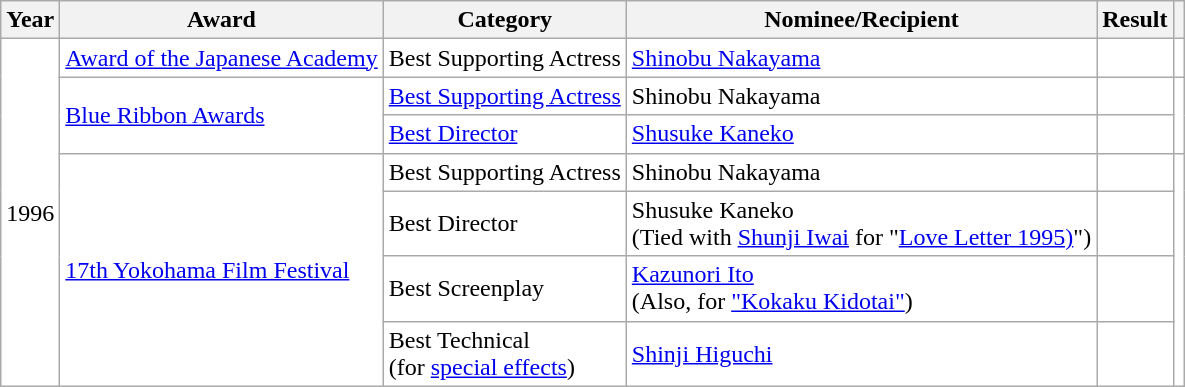<table class="wikitable" style="background:#ffffff;">
<tr>
<th colspan="1">Year</th>
<th colspan="1">Award</th>
<th colspan="1">Category</th>
<th colspan="1">Nominee/Recipient</th>
<th colspan="1">Result</th>
<th colspan="1"></th>
</tr>
<tr>
<td rowspan="7">1996</td>
<td rowspan="1"><a href='#'>Award of the Japanese Academy</a></td>
<td>Best Supporting Actress</td>
<td><a href='#'>Shinobu Nakayama</a></td>
<td></td>
<td></td>
</tr>
<tr>
<td rowspan="2"><a href='#'>Blue Ribbon Awards</a></td>
<td><a href='#'>Best Supporting Actress</a></td>
<td>Shinobu Nakayama</td>
<td></td>
<td rowspan="2"></td>
</tr>
<tr>
<td><a href='#'>Best Director</a></td>
<td><a href='#'>Shusuke Kaneko</a></td>
<td></td>
</tr>
<tr>
<td rowspan="4"><a href='#'>17th Yokohama Film Festival</a></td>
<td>Best Supporting Actress</td>
<td>Shinobu Nakayama</td>
<td></td>
<td rowspan="4"></td>
</tr>
<tr>
<td>Best Director</td>
<td>Shusuke Kaneko<br>(Tied with <a href='#'>Shunji Iwai</a> for "<a href='#'>Love Letter 1995)</a>")</td>
<td></td>
</tr>
<tr>
<td>Best Screenplay</td>
<td><a href='#'>Kazunori Ito</a><br>(Also, for <a href='#'>"Kokaku Kidotai"</a>)</td>
<td></td>
</tr>
<tr>
<td>Best Technical<br>(for <a href='#'>special effects</a>)</td>
<td><a href='#'>Shinji Higuchi</a></td>
<td></td>
</tr>
</table>
